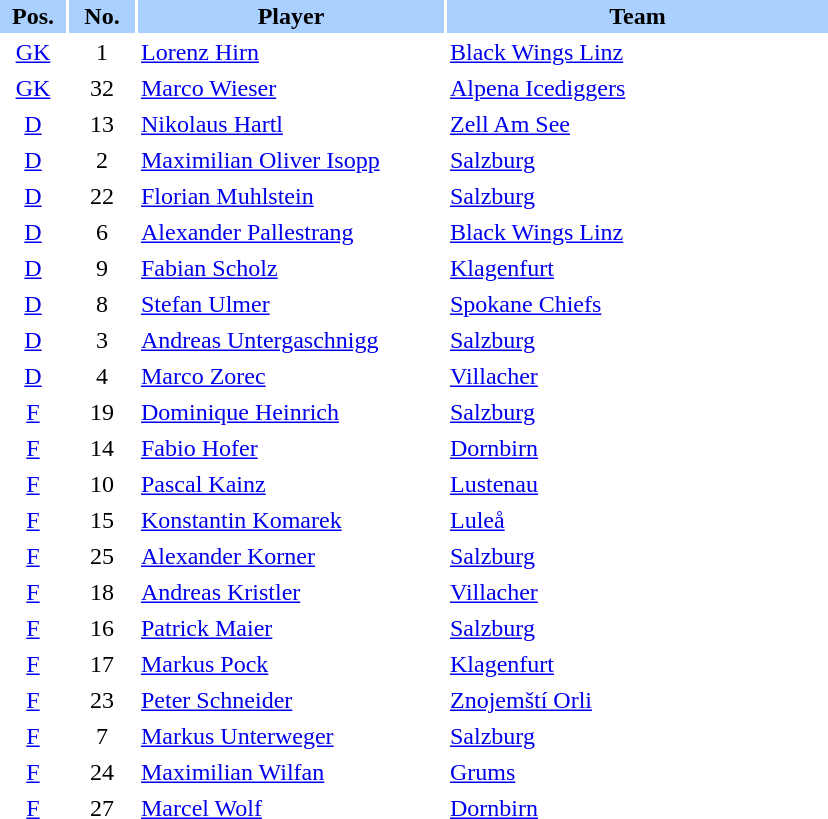<table border="0" cellspacing="2" cellpadding="2">
<tr bgcolor=AAD0FF>
<th width=40>Pos.</th>
<th width=40>No.</th>
<th width=200>Player</th>
<th width=250>Team</th>
</tr>
<tr>
<td style="text-align:center;"><a href='#'>GK</a></td>
<td style="text-align:center;">1</td>
<td><a href='#'>Lorenz Hirn</a></td>
<td> <a href='#'>Black Wings Linz</a></td>
</tr>
<tr>
<td style="text-align:center;"><a href='#'>GK</a></td>
<td style="text-align:center;">32</td>
<td><a href='#'>Marco Wieser</a></td>
<td> <a href='#'>Alpena Icediggers</a></td>
</tr>
<tr>
<td style="text-align:center;"><a href='#'>D</a></td>
<td style="text-align:center;">13</td>
<td><a href='#'>Nikolaus Hartl</a></td>
<td> <a href='#'>Zell Am See</a></td>
</tr>
<tr>
<td style="text-align:center;"><a href='#'>D</a></td>
<td style="text-align:center;">2</td>
<td><a href='#'>Maximilian Oliver Isopp</a></td>
<td> <a href='#'>Salzburg</a></td>
</tr>
<tr>
<td style="text-align:center;"><a href='#'>D</a></td>
<td style="text-align:center;">22</td>
<td><a href='#'>Florian Muhlstein</a></td>
<td> <a href='#'>Salzburg</a></td>
</tr>
<tr>
<td style="text-align:center;"><a href='#'>D</a></td>
<td style="text-align:center;">6</td>
<td><a href='#'>Alexander Pallestrang</a></td>
<td> <a href='#'>Black Wings Linz</a></td>
<td></td>
</tr>
<tr>
<td style="text-align:center;"><a href='#'>D</a></td>
<td style="text-align:center;">9</td>
<td><a href='#'>Fabian Scholz</a></td>
<td> <a href='#'>Klagenfurt</a></td>
<td></td>
</tr>
<tr>
<td style="text-align:center;"><a href='#'>D</a></td>
<td style="text-align:center;">8</td>
<td><a href='#'>Stefan Ulmer</a></td>
<td> <a href='#'>Spokane Chiefs</a></td>
<td></td>
</tr>
<tr>
<td style="text-align:center;"><a href='#'>D</a></td>
<td style="text-align:center;">3</td>
<td><a href='#'>Andreas Untergaschnigg</a></td>
<td> <a href='#'>Salzburg</a></td>
<td></td>
</tr>
<tr>
<td style="text-align:center;"><a href='#'>D</a></td>
<td style="text-align:center;">4</td>
<td><a href='#'>Marco Zorec</a></td>
<td> <a href='#'>Villacher</a></td>
<td></td>
</tr>
<tr>
<td style="text-align:center;"><a href='#'>F</a></td>
<td style="text-align:center;">19</td>
<td><a href='#'>Dominique Heinrich</a></td>
<td> <a href='#'>Salzburg</a></td>
<td></td>
</tr>
<tr>
<td style="text-align:center;"><a href='#'>F</a></td>
<td style="text-align:center;">14</td>
<td><a href='#'>Fabio Hofer</a></td>
<td> <a href='#'>Dornbirn</a></td>
<td></td>
</tr>
<tr>
<td style="text-align:center;"><a href='#'>F</a></td>
<td style="text-align:center;">10</td>
<td><a href='#'>Pascal Kainz</a></td>
<td> <a href='#'>Lustenau</a></td>
<td></td>
</tr>
<tr>
<td style="text-align:center;"><a href='#'>F</a></td>
<td style="text-align:center;">15</td>
<td><a href='#'>Konstantin Komarek</a></td>
<td> <a href='#'>Luleå</a></td>
<td></td>
</tr>
<tr>
<td style="text-align:center;"><a href='#'>F</a></td>
<td style="text-align:center;">25</td>
<td><a href='#'>Alexander Korner</a></td>
<td> <a href='#'>Salzburg</a></td>
<td></td>
</tr>
<tr>
<td style="text-align:center;"><a href='#'>F</a></td>
<td style="text-align:center;">18</td>
<td><a href='#'>Andreas Kristler</a></td>
<td> <a href='#'>Villacher</a></td>
<td></td>
</tr>
<tr>
<td style="text-align:center;"><a href='#'>F</a></td>
<td style="text-align:center;">16</td>
<td><a href='#'>Patrick Maier</a></td>
<td> <a href='#'>Salzburg</a></td>
<td></td>
</tr>
<tr>
<td style="text-align:center;"><a href='#'>F</a></td>
<td style="text-align:center;">17</td>
<td><a href='#'>Markus Pock</a></td>
<td> <a href='#'>Klagenfurt</a></td>
<td></td>
</tr>
<tr>
<td style="text-align:center;"><a href='#'>F</a></td>
<td style="text-align:center;">23</td>
<td><a href='#'>Peter Schneider</a></td>
<td> <a href='#'>Znojemští Orli</a></td>
<td></td>
</tr>
<tr>
<td style="text-align:center;"><a href='#'>F</a></td>
<td style="text-align:center;">7</td>
<td><a href='#'>Markus Unterweger</a></td>
<td> <a href='#'>Salzburg</a></td>
<td></td>
</tr>
<tr>
<td style="text-align:center;"><a href='#'>F</a></td>
<td style="text-align:center;">24</td>
<td><a href='#'>Maximilian Wilfan</a></td>
<td> <a href='#'>Grums</a></td>
<td></td>
</tr>
<tr>
<td style="text-align:center;"><a href='#'>F</a></td>
<td style="text-align:center;">27</td>
<td><a href='#'>Marcel Wolf</a></td>
<td> <a href='#'>Dornbirn</a></td>
<td></td>
</tr>
</table>
